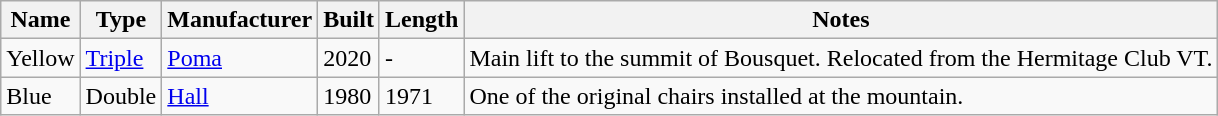<table class="wikitable">
<tr>
<th>Name</th>
<th>Type</th>
<th>Manufacturer</th>
<th>Built</th>
<th>Length<br></th>
<th>Notes</th>
</tr>
<tr>
<td>Yellow</td>
<td><a href='#'>Triple</a></td>
<td><a href='#'>Poma</a></td>
<td>2020</td>
<td>-</td>
<td>Main lift to the summit of Bousquet. Relocated from the Hermitage Club VT.</td>
</tr>
<tr>
<td>Blue</td>
<td>Double</td>
<td><a href='#'>Hall</a></td>
<td>1980</td>
<td>1971</td>
<td>One of the original chairs installed at the mountain.</td>
</tr>
</table>
